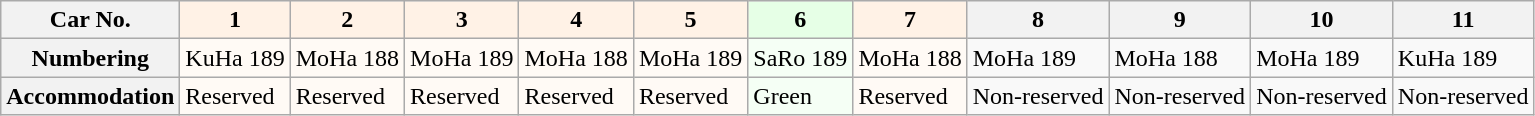<table class="wikitable">
<tr>
<th>Car No.</th>
<th style="background: #FFF2E6">1</th>
<th style="background: #FFF2E6">2</th>
<th style="background: #FFF2E6">3</th>
<th style="background: #FFF2E6">4</th>
<th style="background: #FFF2E6">5</th>
<th style="background: #E6FFE6">6</th>
<th style="background: #FFF2E6">7</th>
<th>8</th>
<th>9</th>
<th>10</th>
<th>11</th>
</tr>
<tr>
<th>Numbering</th>
<td style="background: #FFFAF5">KuHa 189</td>
<td style="background: #FFFAF5">MoHa 188</td>
<td style="background: #FFFAF5">MoHa 189</td>
<td style="background: #FFFAF5">MoHa 188</td>
<td style="background: #FFFAF5">MoHa 189</td>
<td style="background: #F5FFF5">SaRo 189</td>
<td style="background: #FFFAF5">MoHa 188</td>
<td>MoHa 189</td>
<td>MoHa 188</td>
<td>MoHa 189</td>
<td>KuHa 189</td>
</tr>
<tr>
<th>Accommodation</th>
<td style="background: #FFFAF5"> Reserved</td>
<td style="background: #FFFAF5"> Reserved</td>
<td style="background: #FFFAF5"> Reserved</td>
<td style="background: #FFFAF5"> Reserved</td>
<td style="background: #FFFAF5"> Reserved</td>
<td style="background: #F5FFF5"> Green</td>
<td style="background: #FFFAF5"> Reserved</td>
<td> Non-reserved</td>
<td> Non-reserved</td>
<td> Non-reserved</td>
<td> Non-reserved</td>
</tr>
</table>
